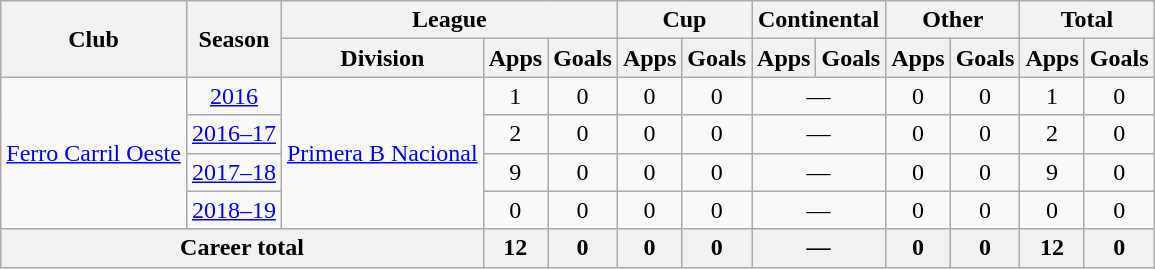<table class="wikitable" style="text-align:center">
<tr>
<th rowspan="2">Club</th>
<th rowspan="2">Season</th>
<th colspan="3">League</th>
<th colspan="2">Cup</th>
<th colspan="2">Continental</th>
<th colspan="2">Other</th>
<th colspan="2">Total</th>
</tr>
<tr>
<th>Division</th>
<th>Apps</th>
<th>Goals</th>
<th>Apps</th>
<th>Goals</th>
<th>Apps</th>
<th>Goals</th>
<th>Apps</th>
<th>Goals</th>
<th>Apps</th>
<th>Goals</th>
</tr>
<tr>
<td rowspan="4"><a href='#'>Ferro Carril Oeste</a></td>
<td><a href='#'>2016</a></td>
<td rowspan="4"><a href='#'>Primera B Nacional</a></td>
<td>1</td>
<td>0</td>
<td>0</td>
<td>0</td>
<td colspan="2">—</td>
<td>0</td>
<td>0</td>
<td>1</td>
<td>0</td>
</tr>
<tr>
<td><a href='#'>2016–17</a></td>
<td>2</td>
<td>0</td>
<td>0</td>
<td>0</td>
<td colspan="2">—</td>
<td>0</td>
<td>0</td>
<td>2</td>
<td>0</td>
</tr>
<tr>
<td><a href='#'>2017–18</a></td>
<td>9</td>
<td>0</td>
<td>0</td>
<td>0</td>
<td colspan="2">—</td>
<td>0</td>
<td>0</td>
<td>9</td>
<td>0</td>
</tr>
<tr>
<td><a href='#'>2018–19</a></td>
<td>0</td>
<td>0</td>
<td>0</td>
<td>0</td>
<td colspan="2">—</td>
<td>0</td>
<td>0</td>
<td>0</td>
<td>0</td>
</tr>
<tr>
<th colspan="3">Career total</th>
<th>12</th>
<th>0</th>
<th>0</th>
<th>0</th>
<th colspan="2">—</th>
<th>0</th>
<th>0</th>
<th>12</th>
<th>0</th>
</tr>
</table>
